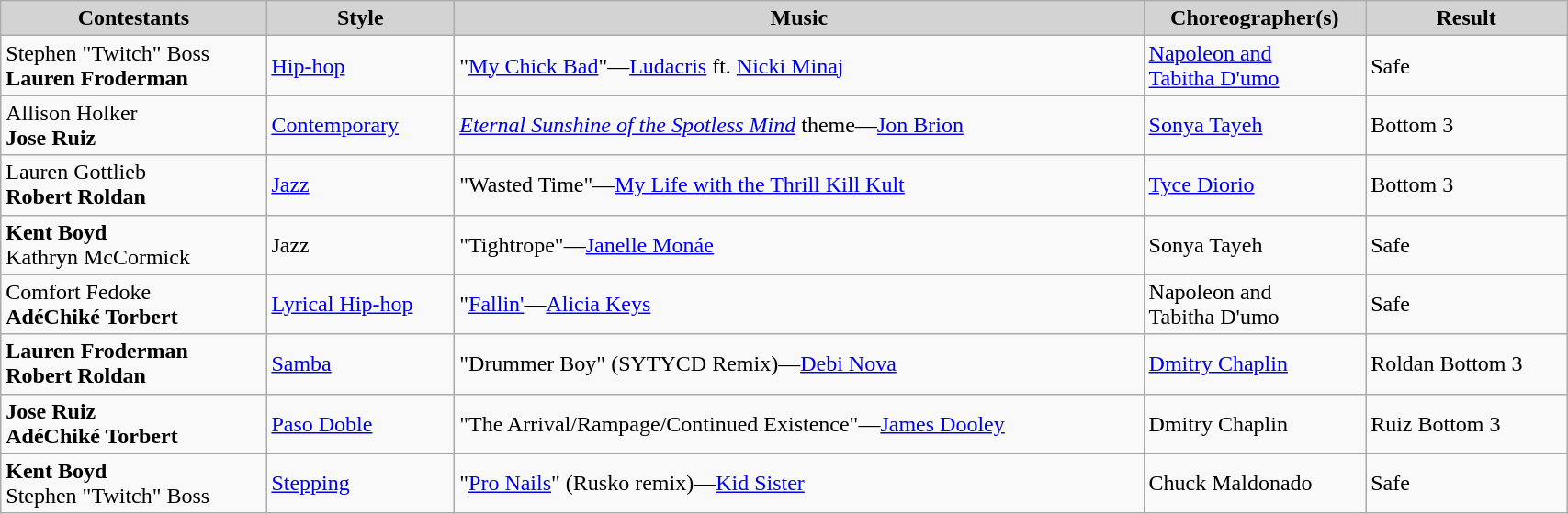<table class="wikitable" style="width:90%;">
<tr style="background:lightgrey; text-align:center;">
<td><strong>Contestants</strong></td>
<td><strong>Style</strong></td>
<td><strong>Music</strong></td>
<td><strong>Choreographer(s)</strong></td>
<td><strong>Result</strong></td>
</tr>
<tr>
<td>Stephen "Twitch" Boss<br><strong>Lauren Froderman</strong></td>
<td><a href='#'>Hip-hop</a></td>
<td>"<a href='#'>My Chick Bad</a>"—<a href='#'>Ludacris</a> ft. <a href='#'>Nicki Minaj</a></td>
<td><a href='#'>Napoleon and<br>Tabitha D'umo</a></td>
<td>Safe</td>
</tr>
<tr>
<td>Allison Holker<br><strong>Jose Ruiz</strong></td>
<td><a href='#'>Contemporary</a></td>
<td><em><a href='#'>Eternal Sunshine of the Spotless Mind</a></em> theme—<a href='#'>Jon Brion</a></td>
<td><a href='#'>Sonya Tayeh</a></td>
<td>Bottom 3</td>
</tr>
<tr>
<td>Lauren Gottlieb<br><strong>Robert Roldan</strong></td>
<td><a href='#'>Jazz</a></td>
<td>"Wasted Time"—<a href='#'>My Life with the Thrill Kill Kult</a></td>
<td><a href='#'>Tyce Diorio</a></td>
<td>Bottom 3</td>
</tr>
<tr>
<td><strong>Kent Boyd</strong><br>Kathryn McCormick</td>
<td>Jazz</td>
<td>"Tightrope"—<a href='#'>Janelle Monáe</a></td>
<td>Sonya Tayeh</td>
<td>Safe</td>
</tr>
<tr>
<td>Comfort Fedoke<br><strong>AdéChiké Torbert</strong></td>
<td><a href='#'>Lyrical Hip-hop</a></td>
<td>"<a href='#'>Fallin'</a>—<a href='#'>Alicia Keys</a></td>
<td>Napoleon and<br>Tabitha D'umo</td>
<td>Safe</td>
</tr>
<tr>
<td><strong>Lauren Froderman</strong><br><strong>Robert Roldan</strong></td>
<td><a href='#'>Samba</a></td>
<td>"Drummer Boy" (SYTYCD Remix)—<a href='#'>Debi Nova</a></td>
<td><a href='#'>Dmitry Chaplin</a></td>
<td>Roldan Bottom 3</td>
</tr>
<tr>
<td><strong>Jose Ruiz</strong><br><strong>AdéChiké Torbert</strong></td>
<td><a href='#'>Paso Doble</a></td>
<td>"The Arrival/Rampage/Continued Existence"—<a href='#'>James Dooley</a></td>
<td>Dmitry Chaplin</td>
<td>Ruiz Bottom 3</td>
</tr>
<tr>
<td><strong>Kent Boyd</strong><br>Stephen "Twitch" Boss</td>
<td><a href='#'>Stepping</a></td>
<td>"<a href='#'>Pro Nails</a>" (Rusko remix)—<a href='#'>Kid Sister</a></td>
<td>Chuck Maldonado</td>
<td>Safe</td>
</tr>
</table>
